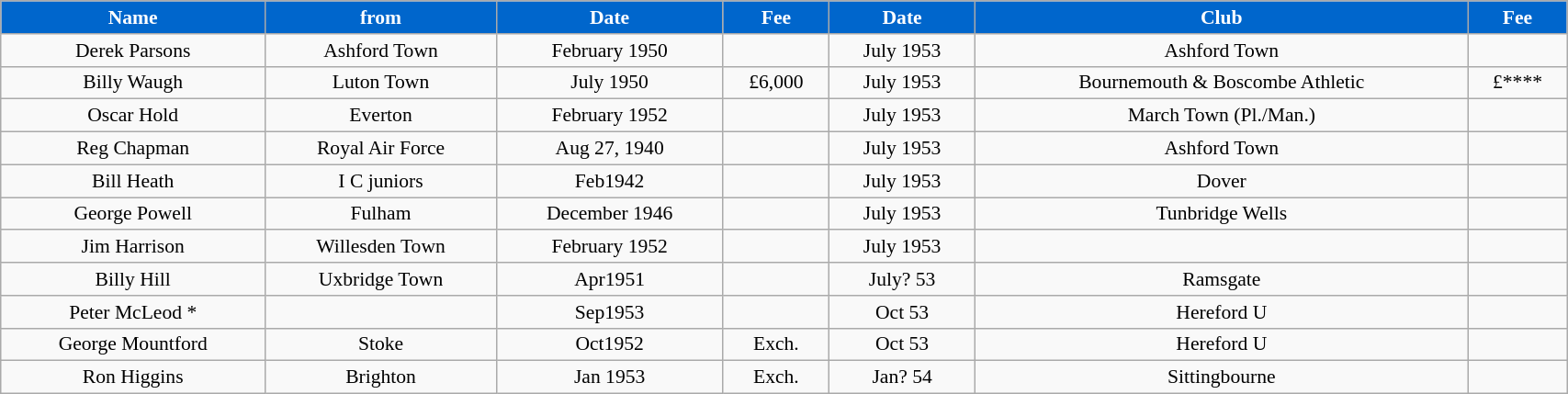<table class="wikitable" style="text-align:center; font-size:90%; width:90%;">
<tr>
<th style="background:#0066CC; color:#FFFFFF; text-align:center;"><strong>Name</strong></th>
<th style="background:#0066CC; color:#FFFFFF; text-align:center;">from</th>
<th style="background:#0066CC; color:#FFFFFF; text-align:center;">Date</th>
<th style="background:#0066CC; color:#FFFFFF; text-align:center;">Fee</th>
<th style="background:#0066CC; color:#FFFFFF; text-align:center;"><strong>Date</strong></th>
<th style="background:#0066CC; color:#FFFFFF; text-align:center;">Club</th>
<th style="background:#0066CC; color:#FFFFFF; text-align:center;">Fee</th>
</tr>
<tr>
<td>Derek Parsons</td>
<td>Ashford Town</td>
<td>February 1950</td>
<td></td>
<td>July 1953</td>
<td>Ashford Town</td>
<td></td>
</tr>
<tr>
<td>Billy Waugh</td>
<td>Luton Town</td>
<td>July 1950</td>
<td>£6,000</td>
<td>July 1953</td>
<td>Bournemouth & Boscombe Athletic</td>
<td>£****</td>
</tr>
<tr>
<td>Oscar Hold</td>
<td>Everton</td>
<td>February 1952</td>
<td></td>
<td>July 1953</td>
<td>March Town (Pl./Man.)</td>
<td></td>
</tr>
<tr>
<td>Reg Chapman</td>
<td>Royal Air Force</td>
<td>Aug 27, 1940</td>
<td></td>
<td>July 1953</td>
<td>Ashford Town</td>
<td></td>
</tr>
<tr>
<td>Bill Heath</td>
<td>I C juniors</td>
<td>Feb1942</td>
<td></td>
<td>July 1953</td>
<td>Dover</td>
<td></td>
</tr>
<tr>
<td>George Powell</td>
<td>Fulham</td>
<td>December 1946</td>
<td></td>
<td>July 1953</td>
<td>Tunbridge Wells</td>
<td></td>
</tr>
<tr>
<td>Jim Harrison</td>
<td>Willesden Town</td>
<td>February 1952</td>
<td></td>
<td>July 1953</td>
<td></td>
<td></td>
</tr>
<tr>
<td>Billy Hill</td>
<td>Uxbridge Town</td>
<td>Apr1951</td>
<td></td>
<td>July? 53</td>
<td>Ramsgate</td>
<td></td>
</tr>
<tr>
<td>Peter McLeod *</td>
<td></td>
<td>Sep1953</td>
<td></td>
<td>Oct 53</td>
<td>Hereford U</td>
<td></td>
</tr>
<tr>
<td>George Mountford</td>
<td>Stoke</td>
<td>Oct1952</td>
<td>Exch.</td>
<td>Oct 53</td>
<td>Hereford U</td>
<td></td>
</tr>
<tr>
<td>Ron Higgins</td>
<td>Brighton</td>
<td>Jan 1953</td>
<td>Exch.</td>
<td>Jan? 54</td>
<td>Sittingbourne</td>
<td></td>
</tr>
</table>
